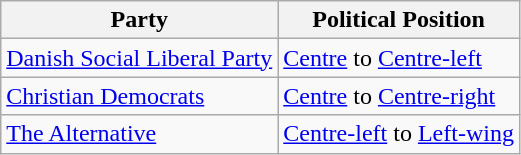<table class="wikitable mw-collapsible mw-collapsed">
<tr>
<th>Party</th>
<th>Political Position</th>
</tr>
<tr>
<td><a href='#'>Danish Social Liberal Party</a></td>
<td><a href='#'>Centre</a> to <a href='#'>Centre-left</a></td>
</tr>
<tr>
<td><a href='#'>Christian Democrats</a></td>
<td><a href='#'>Centre</a> to <a href='#'>Centre-right</a></td>
</tr>
<tr>
<td><a href='#'>The Alternative</a></td>
<td><a href='#'>Centre-left</a> to <a href='#'>Left-wing</a></td>
</tr>
</table>
